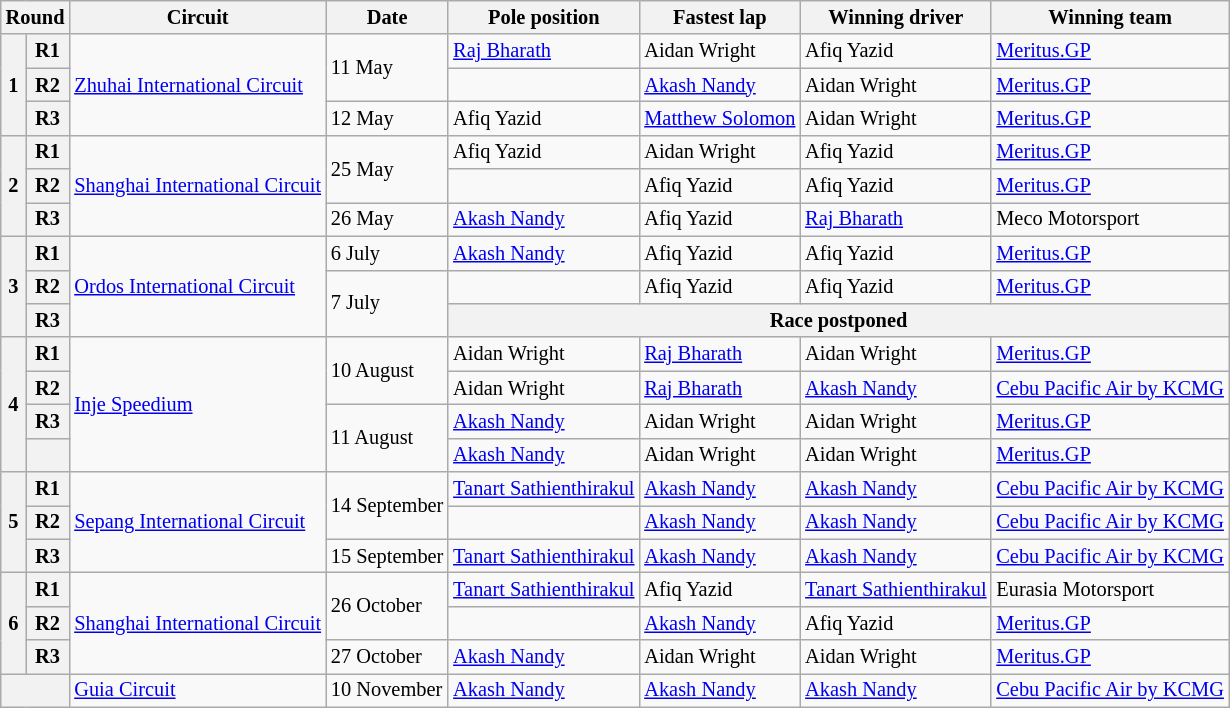<table class="wikitable" style="font-size: 85%;">
<tr>
<th colspan=2>Round</th>
<th>Circuit</th>
<th>Date</th>
<th>Pole position</th>
<th>Fastest lap</th>
<th>Winning driver</th>
<th>Winning team</th>
</tr>
<tr>
<th rowspan=3>1</th>
<th>R1</th>
<td rowspan=3> <a href='#'>Zhuhai International Circuit</a></td>
<td rowspan=2>11 May</td>
<td> <a href='#'>Raj Bharath</a></td>
<td> Aidan Wright</td>
<td> Afiq Yazid</td>
<td> <a href='#'>Meritus.GP</a></td>
</tr>
<tr>
<th>R2</th>
<td></td>
<td> <a href='#'>Akash Nandy</a></td>
<td> Aidan Wright</td>
<td> <a href='#'>Meritus.GP</a></td>
</tr>
<tr>
<th>R3</th>
<td>12 May</td>
<td> Afiq Yazid</td>
<td nowrap> <a href='#'>Matthew Solomon</a></td>
<td> Aidan Wright</td>
<td> <a href='#'>Meritus.GP</a></td>
</tr>
<tr>
<th rowspan=3>2</th>
<th>R1</th>
<td rowspan=3 nowrap> <a href='#'>Shanghai International Circuit</a></td>
<td rowspan=2>25 May</td>
<td> Afiq Yazid</td>
<td> Aidan Wright</td>
<td> Afiq Yazid</td>
<td> <a href='#'>Meritus.GP</a></td>
</tr>
<tr>
<th>R2</th>
<td></td>
<td> Afiq Yazid</td>
<td> Afiq Yazid</td>
<td> <a href='#'>Meritus.GP</a></td>
</tr>
<tr>
<th>R3</th>
<td>26 May</td>
<td> <a href='#'>Akash Nandy</a></td>
<td> Afiq Yazid</td>
<td> <a href='#'>Raj Bharath</a></td>
<td> Meco Motorsport</td>
</tr>
<tr>
<th rowspan=3>3</th>
<th>R1</th>
<td rowspan=3> <a href='#'>Ordos International Circuit</a></td>
<td>6 July</td>
<td> <a href='#'>Akash Nandy</a></td>
<td> Afiq Yazid</td>
<td> Afiq Yazid</td>
<td> <a href='#'>Meritus.GP</a></td>
</tr>
<tr>
<th>R2</th>
<td rowspan=2>7 July</td>
<td></td>
<td> Afiq Yazid</td>
<td> Afiq Yazid</td>
<td> <a href='#'>Meritus.GP</a></td>
</tr>
<tr>
<th>R3</th>
<th colspan=4 align=center>Race postponed</th>
</tr>
<tr>
<th rowspan=4>4</th>
<th>R1</th>
<td rowspan=4> <a href='#'>Inje Speedium</a></td>
<td rowspan=2>10 August</td>
<td> Aidan Wright</td>
<td> <a href='#'>Raj Bharath</a></td>
<td> Aidan Wright</td>
<td> <a href='#'>Meritus.GP</a></td>
</tr>
<tr>
<th>R2</th>
<td> Aidan Wright</td>
<td> <a href='#'>Raj Bharath</a></td>
<td> <a href='#'>Akash Nandy</a></td>
<td> <a href='#'>Cebu Pacific Air by KCMG</a></td>
</tr>
<tr>
<th>R3</th>
<td rowspan=2>11 August</td>
<td> <a href='#'>Akash Nandy</a></td>
<td> Aidan Wright</td>
<td> Aidan Wright</td>
<td> <a href='#'>Meritus.GP</a></td>
</tr>
<tr>
<th></th>
<td> <a href='#'>Akash Nandy</a></td>
<td> Aidan Wright</td>
<td> Aidan Wright</td>
<td> <a href='#'>Meritus.GP</a></td>
</tr>
<tr>
<th rowspan=3>5</th>
<th>R1</th>
<td rowspan=3> <a href='#'>Sepang International Circuit</a></td>
<td rowspan=2>14 September</td>
<td> <a href='#'>Tanart Sathienthirakul</a></td>
<td> <a href='#'>Akash Nandy</a></td>
<td> <a href='#'>Akash Nandy</a></td>
<td> <a href='#'>Cebu Pacific Air by KCMG</a></td>
</tr>
<tr>
<th>R2</th>
<td></td>
<td> <a href='#'>Akash Nandy</a></td>
<td> <a href='#'>Akash Nandy</a></td>
<td> <a href='#'>Cebu Pacific Air by KCMG</a></td>
</tr>
<tr>
<th>R3</th>
<td nowrap>15 September</td>
<td nowrap> <a href='#'>Tanart Sathienthirakul</a></td>
<td> <a href='#'>Akash Nandy</a></td>
<td> <a href='#'>Akash Nandy</a></td>
<td> <a href='#'>Cebu Pacific Air by KCMG</a></td>
</tr>
<tr>
<th rowspan=3>6</th>
<th>R1</th>
<td rowspan=3> <a href='#'>Shanghai International Circuit</a></td>
<td rowspan=2>26 October</td>
<td> <a href='#'>Tanart Sathienthirakul</a></td>
<td> Afiq Yazid</td>
<td nowrap> <a href='#'>Tanart Sathienthirakul</a></td>
<td> Eurasia Motorsport</td>
</tr>
<tr>
<th>R2</th>
<td></td>
<td> <a href='#'>Akash Nandy</a></td>
<td> Afiq Yazid</td>
<td> <a href='#'>Meritus.GP</a></td>
</tr>
<tr>
<th>R3</th>
<td>27 October</td>
<td> <a href='#'>Akash Nandy</a></td>
<td> Aidan Wright</td>
<td> Aidan Wright</td>
<td> <a href='#'>Meritus.GP</a></td>
</tr>
<tr>
<th colspan=2></th>
<td> <a href='#'>Guia Circuit</a></td>
<td>10 November</td>
<td> <a href='#'>Akash Nandy</a></td>
<td> <a href='#'>Akash Nandy</a></td>
<td> <a href='#'>Akash Nandy</a></td>
<td nowrap> <a href='#'>Cebu Pacific Air by KCMG</a></td>
</tr>
</table>
